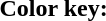<table class="toccolours" style="font-size:100%; white-space:nowrap;">
<tr>
<td><strong>Color key:</strong></td>
<td>      </td>
</tr>
<tr>
<td></td>
</tr>
<tr>
<td></td>
</tr>
</table>
